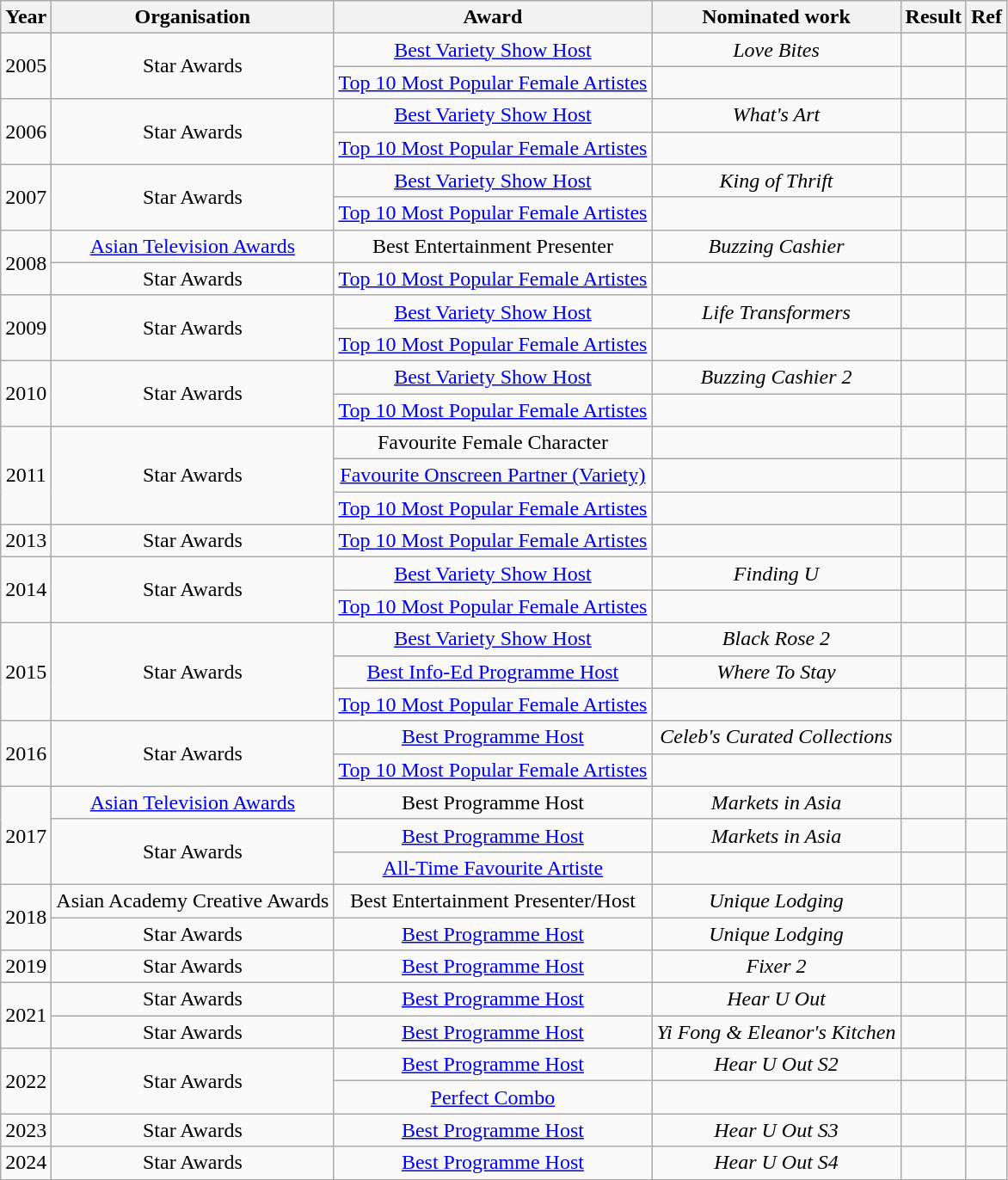<table class="wikitable sortable" style="text-align: center;">
<tr>
<th>Year</th>
<th>Organisation</th>
<th>Award</th>
<th>Nominated work</th>
<th>Result</th>
<th class="unsortable">Ref</th>
</tr>
<tr>
<td rowspan="2">2005</td>
<td rowspan="2">Star Awards</td>
<td><a href='#'>Best Variety Show Host</a></td>
<td><em>Love Bites</em></td>
<td></td>
<td></td>
</tr>
<tr>
<td><a href='#'>Top 10 Most Popular Female Artistes</a></td>
<td></td>
<td></td>
<td></td>
</tr>
<tr>
<td rowspan="2">2006</td>
<td rowspan="2">Star Awards</td>
<td><a href='#'>Best Variety Show Host</a></td>
<td><em>What's Art</em></td>
<td></td>
<td></td>
</tr>
<tr>
<td><a href='#'>Top 10 Most Popular Female Artistes</a></td>
<td></td>
<td></td>
<td></td>
</tr>
<tr>
<td rowspan="2">2007</td>
<td rowspan="2">Star Awards</td>
<td><a href='#'>Best Variety Show Host</a></td>
<td><em>King of Thrift</em></td>
<td></td>
<td></td>
</tr>
<tr>
<td><a href='#'>Top 10 Most Popular Female Artistes</a></td>
<td></td>
<td></td>
<td></td>
</tr>
<tr>
<td rowspan="2">2008</td>
<td><a href='#'>Asian Television Awards</a></td>
<td>Best Entertainment Presenter</td>
<td><em>Buzzing Cashier</em></td>
<td></td>
<td></td>
</tr>
<tr>
<td>Star Awards</td>
<td><a href='#'>Top 10 Most Popular Female Artistes</a></td>
<td></td>
<td></td>
<td></td>
</tr>
<tr>
<td rowspan="2">2009</td>
<td rowspan="2">Star Awards</td>
<td><a href='#'>Best Variety Show Host</a></td>
<td><em>Life Transformers</em></td>
<td></td>
<td></td>
</tr>
<tr>
<td><a href='#'>Top 10 Most Popular Female Artistes</a></td>
<td></td>
<td></td>
<td></td>
</tr>
<tr>
<td rowspan="2">2010</td>
<td rowspan="2">Star Awards</td>
<td><a href='#'>Best Variety Show Host</a></td>
<td><em>Buzzing Cashier 2</em></td>
<td></td>
<td></td>
</tr>
<tr>
<td><a href='#'>Top 10 Most Popular Female Artistes</a></td>
<td></td>
<td></td>
<td></td>
</tr>
<tr>
<td rowspan="3">2011</td>
<td rowspan="3">Star Awards</td>
<td>Favourite Female Character</td>
<td></td>
<td></td>
<td></td>
</tr>
<tr>
<td><a href='#'>Favourite Onscreen Partner (Variety)</a></td>
<td></td>
<td></td>
<td></td>
</tr>
<tr>
<td><a href='#'>Top 10 Most Popular Female Artistes</a></td>
<td></td>
<td></td>
<td></td>
</tr>
<tr>
<td>2013</td>
<td>Star Awards</td>
<td><a href='#'>Top 10 Most Popular Female Artistes</a></td>
<td></td>
<td></td>
<td></td>
</tr>
<tr>
<td rowspan="2">2014</td>
<td rowspan="2">Star Awards</td>
<td><a href='#'>Best Variety Show Host</a></td>
<td><em>Finding U</em></td>
<td></td>
<td></td>
</tr>
<tr>
<td><a href='#'>Top 10 Most Popular Female Artistes</a></td>
<td></td>
<td></td>
<td></td>
</tr>
<tr>
<td rowspan="3">2015</td>
<td rowspan="3">Star Awards</td>
<td><a href='#'>Best Variety Show Host</a></td>
<td><em>Black Rose 2</em></td>
<td></td>
<td></td>
</tr>
<tr>
<td><a href='#'>Best Info-Ed Programme Host</a></td>
<td><em>Where To Stay</em></td>
<td></td>
<td></td>
</tr>
<tr>
<td><a href='#'>Top 10 Most Popular Female Artistes</a></td>
<td></td>
<td></td>
<td></td>
</tr>
<tr>
<td rowspan="2">2016</td>
<td rowspan="2">Star Awards</td>
<td><a href='#'>Best Programme Host</a></td>
<td><em>Celeb's Curated Collections</em></td>
<td></td>
<td></td>
</tr>
<tr>
<td><a href='#'>Top 10 Most Popular Female Artistes</a></td>
<td></td>
<td></td>
<td></td>
</tr>
<tr>
<td rowspan="3">2017</td>
<td><a href='#'>Asian Television Awards</a></td>
<td>Best Programme Host</td>
<td><em>Markets in Asia</em></td>
<td></td>
<td></td>
</tr>
<tr>
<td rowspan="2">Star Awards</td>
<td><a href='#'>Best Programme Host</a></td>
<td><em>Markets in Asia</em></td>
<td></td>
<td></td>
</tr>
<tr>
<td><a href='#'>All-Time Favourite Artiste</a></td>
<td></td>
<td></td>
<td></td>
</tr>
<tr>
<td rowspan="2">2018</td>
<td>Asian Academy Creative Awards</td>
<td>Best Entertainment Presenter/Host</td>
<td><em>Unique Lodging</em></td>
<td></td>
<td></td>
</tr>
<tr>
<td>Star Awards</td>
<td><a href='#'>Best Programme Host</a></td>
<td><em>Unique Lodging</em></td>
<td></td>
<td></td>
</tr>
<tr>
<td>2019</td>
<td>Star Awards</td>
<td><a href='#'>Best Programme Host</a></td>
<td><em>Fixer 2</em></td>
<td></td>
<td></td>
</tr>
<tr>
<td rowspan="2">2021</td>
<td>Star Awards</td>
<td><a href='#'>Best Programme Host</a></td>
<td><em>Hear U Out</em></td>
<td></td>
<td></td>
</tr>
<tr>
<td>Star Awards</td>
<td><a href='#'>Best Programme Host</a></td>
<td><em>Yi Fong & Eleanor's Kitchen</em></td>
<td></td>
<td></td>
</tr>
<tr>
<td rowspan="2">2022</td>
<td rowspan="2">Star Awards</td>
<td><a href='#'>Best Programme Host</a></td>
<td><em>Hear U Out S2</em></td>
<td></td>
<td></td>
</tr>
<tr>
<td><a href='#'>Perfect Combo</a> </td>
<td></td>
<td></td>
<td></td>
</tr>
<tr>
<td>2023</td>
<td>Star Awards</td>
<td><a href='#'>Best Programme Host</a></td>
<td><em>Hear U Out S3</em></td>
<td></td>
<td></td>
</tr>
<tr>
<td>2024</td>
<td>Star Awards</td>
<td><a href='#'>Best Programme Host</a></td>
<td><em>Hear U Out S4</em></td>
<td></td>
<td></td>
</tr>
</table>
